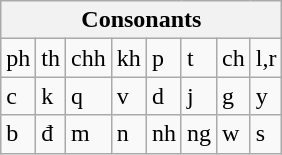<table class="wikitable">
<tr>
<th colspan="8">Consonants</th>
</tr>
<tr>
<td>ph</td>
<td>th</td>
<td>chh</td>
<td>kh</td>
<td>p</td>
<td>t</td>
<td>ch</td>
<td>l,r</td>
</tr>
<tr>
<td>c</td>
<td>k</td>
<td>q</td>
<td>v</td>
<td>d</td>
<td>j</td>
<td>g</td>
<td>y</td>
</tr>
<tr>
<td>b</td>
<td>đ</td>
<td>m</td>
<td>n</td>
<td>nh</td>
<td>ng</td>
<td>w</td>
<td>s</td>
</tr>
</table>
